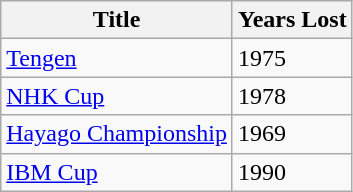<table class="wikitable">
<tr>
<th>Title</th>
<th>Years Lost</th>
</tr>
<tr>
<td> <a href='#'>Tengen</a></td>
<td>1975</td>
</tr>
<tr>
<td> <a href='#'>NHK Cup</a></td>
<td>1978</td>
</tr>
<tr>
<td> <a href='#'>Hayago Championship</a></td>
<td>1969</td>
</tr>
<tr>
<td> <a href='#'>IBM Cup</a></td>
<td>1990</td>
</tr>
</table>
